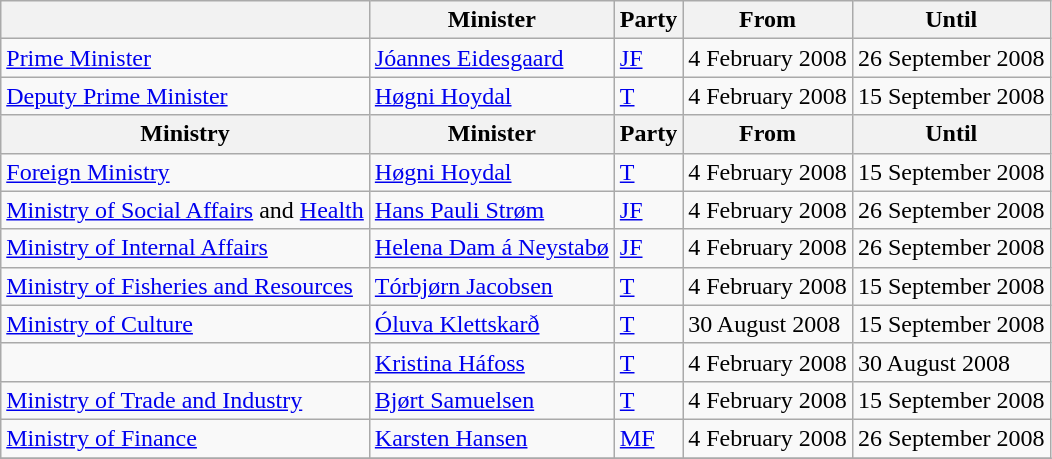<table class="wikitable" align="center">
<tr>
<th></th>
<th>Minister</th>
<th>Party</th>
<th>From</th>
<th>Until</th>
</tr>
<tr>
<td><a href='#'>Prime Minister</a></td>
<td><a href='#'>Jóannes Eidesgaard</a></td>
<td><a href='#'>JF</a></td>
<td>4 February 2008</td>
<td>26 September 2008</td>
</tr>
<tr>
<td><a href='#'>Deputy Prime Minister</a></td>
<td><a href='#'>Høgni Hoydal</a></td>
<td><a href='#'>T</a></td>
<td>4 February 2008</td>
<td>15 September  2008</td>
</tr>
<tr>
<th>Ministry</th>
<th>Minister</th>
<th>Party</th>
<th>From</th>
<th>Until</th>
</tr>
<tr>
<td><a href='#'>Foreign Ministry</a></td>
<td><a href='#'>Høgni Hoydal</a></td>
<td><a href='#'>T</a></td>
<td>4 February 2008</td>
<td>15 September  2008</td>
</tr>
<tr>
<td><a href='#'>Ministry of Social Affairs</a> and <a href='#'>Health</a></td>
<td><a href='#'>Hans Pauli Strøm</a></td>
<td><a href='#'>JF</a></td>
<td>4 February 2008</td>
<td>26 September 2008</td>
</tr>
<tr>
<td><a href='#'>Ministry of Internal Affairs</a></td>
<td><a href='#'>Helena Dam á Neystabø</a></td>
<td><a href='#'>JF</a></td>
<td>4 February 2008</td>
<td>26 September 2008</td>
</tr>
<tr>
<td><a href='#'>Ministry of Fisheries and Resources</a></td>
<td><a href='#'>Tórbjørn Jacobsen</a></td>
<td><a href='#'>T</a></td>
<td>4 February 2008</td>
<td>15 September  2008</td>
</tr>
<tr>
<td><a href='#'>Ministry of Culture</a></td>
<td><a href='#'>Óluva Klettskarð</a></td>
<td><a href='#'>T</a></td>
<td>30 August 2008</td>
<td>15 September  2008</td>
</tr>
<tr>
<td></td>
<td><a href='#'>Kristina Háfoss</a></td>
<td><a href='#'>T</a></td>
<td>4 February 2008</td>
<td>30 August 2008</td>
</tr>
<tr>
<td><a href='#'>Ministry of Trade and Industry</a></td>
<td><a href='#'>Bjørt Samuelsen</a></td>
<td><a href='#'>T</a></td>
<td>4 February 2008</td>
<td>15 September  2008</td>
</tr>
<tr>
<td><a href='#'>Ministry of Finance</a></td>
<td><a href='#'>Karsten Hansen</a></td>
<td><a href='#'>MF</a></td>
<td>4 February 2008</td>
<td>26 September 2008</td>
</tr>
<tr>
</tr>
</table>
